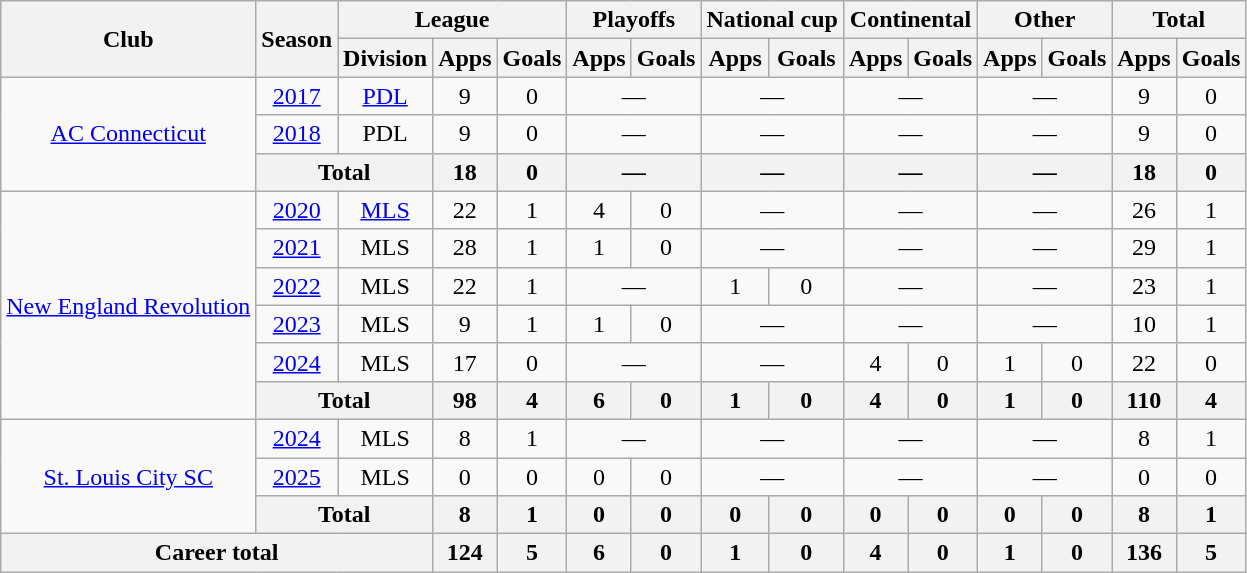<table class=wikitable style=text-align:center>
<tr>
<th rowspan=2>Club</th>
<th rowspan=2>Season</th>
<th colspan=3>League</th>
<th colspan=2>Playoffs</th>
<th colspan=2>National cup</th>
<th colspan=2>Continental</th>
<th colspan=2>Other</th>
<th colspan=2>Total</th>
</tr>
<tr>
<th>Division</th>
<th>Apps</th>
<th>Goals</th>
<th>Apps</th>
<th>Goals</th>
<th>Apps</th>
<th>Goals</th>
<th>Apps</th>
<th>Goals</th>
<th>Apps</th>
<th>Goals</th>
<th>Apps</th>
<th>Goals</th>
</tr>
<tr>
<td rowspan=3><a href='#'>AC Connecticut</a></td>
<td><a href='#'>2017</a></td>
<td><a href='#'>PDL</a></td>
<td>9</td>
<td>0</td>
<td colspan="2">—</td>
<td colspan="2">—</td>
<td colspan="2">—</td>
<td colspan="2">—</td>
<td>9</td>
<td>0</td>
</tr>
<tr>
<td><a href='#'>2018</a></td>
<td>PDL</td>
<td>9</td>
<td>0</td>
<td colspan="2">—</td>
<td colspan="2">—</td>
<td colspan="2">—</td>
<td colspan="2">—</td>
<td>9</td>
<td>0</td>
</tr>
<tr>
<th colspan=2>Total</th>
<th>18</th>
<th>0</th>
<th colspan="2">—</th>
<th colspan="2">—</th>
<th colspan="2">—</th>
<th colspan="2">—</th>
<th>18</th>
<th>0</th>
</tr>
<tr>
<td rowspan=6><a href='#'>New England Revolution</a></td>
<td><a href='#'>2020</a></td>
<td><a href='#'>MLS</a></td>
<td>22</td>
<td>1</td>
<td>4</td>
<td>0</td>
<td colspan="2">—</td>
<td colspan="2">—</td>
<td colspan="2">—</td>
<td>26</td>
<td>1</td>
</tr>
<tr>
<td><a href='#'>2021</a></td>
<td>MLS</td>
<td>28</td>
<td>1</td>
<td>1</td>
<td>0</td>
<td colspan="2">—</td>
<td colspan="2">—</td>
<td colspan="2">—</td>
<td>29</td>
<td>1</td>
</tr>
<tr>
<td><a href='#'>2022</a></td>
<td>MLS</td>
<td>22</td>
<td>1</td>
<td colspan="2">—</td>
<td>1</td>
<td>0</td>
<td colspan="2">—</td>
<td colspan="2">—</td>
<td>23</td>
<td>1</td>
</tr>
<tr>
<td><a href='#'>2023</a></td>
<td>MLS</td>
<td>9</td>
<td>1</td>
<td>1</td>
<td>0</td>
<td colspan="2">—</td>
<td colspan="2">—</td>
<td colspan="2">—</td>
<td>10</td>
<td>1</td>
</tr>
<tr>
<td><a href='#'>2024</a></td>
<td>MLS</td>
<td>17</td>
<td>0</td>
<td colspan="2">—</td>
<td colspan="2">—</td>
<td>4</td>
<td>0</td>
<td>1</td>
<td>0</td>
<td>22</td>
<td>0</td>
</tr>
<tr>
<th colspan=2>Total</th>
<th>98</th>
<th>4</th>
<th>6</th>
<th>0</th>
<th>1</th>
<th>0</th>
<th>4</th>
<th>0</th>
<th>1</th>
<th>0</th>
<th>110</th>
<th>4</th>
</tr>
<tr>
<td rowspan=3><a href='#'>St. Louis City SC</a></td>
<td><a href='#'>2024</a></td>
<td>MLS</td>
<td>8</td>
<td>1</td>
<td colspan="2">—</td>
<td colspan="2">—</td>
<td colspan="2">—</td>
<td colspan="2">—</td>
<td>8</td>
<td>1</td>
</tr>
<tr>
<td><a href='#'>2025</a></td>
<td>MLS</td>
<td>0</td>
<td>0</td>
<td>0</td>
<td>0</td>
<td colspan="2">—</td>
<td colspan="2">—</td>
<td colspan="2">—</td>
<td>0</td>
<td>0</td>
</tr>
<tr>
<th colspan=2>Total</th>
<th>8</th>
<th>1</th>
<th>0</th>
<th>0</th>
<th>0</th>
<th>0</th>
<th>0</th>
<th>0</th>
<th>0</th>
<th>0</th>
<th>8</th>
<th>1</th>
</tr>
<tr>
<th colspan=3>Career total</th>
<th>124</th>
<th>5</th>
<th>6</th>
<th>0</th>
<th>1</th>
<th>0</th>
<th>4</th>
<th>0</th>
<th>1</th>
<th>0</th>
<th>136</th>
<th>5</th>
</tr>
</table>
